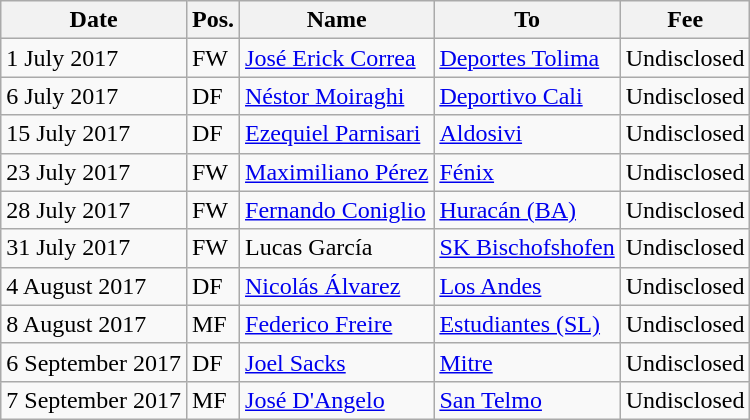<table class="wikitable">
<tr>
<th>Date</th>
<th>Pos.</th>
<th>Name</th>
<th>To</th>
<th>Fee</th>
</tr>
<tr>
<td>1 July 2017</td>
<td>FW</td>
<td> <a href='#'>José Erick Correa</a></td>
<td> <a href='#'>Deportes Tolima</a></td>
<td>Undisclosed</td>
</tr>
<tr>
<td>6 July 2017</td>
<td>DF</td>
<td> <a href='#'>Néstor Moiraghi</a></td>
<td> <a href='#'>Deportivo Cali</a></td>
<td>Undisclosed</td>
</tr>
<tr>
<td>15 July 2017</td>
<td>DF</td>
<td> <a href='#'>Ezequiel Parnisari</a></td>
<td> <a href='#'>Aldosivi</a></td>
<td>Undisclosed</td>
</tr>
<tr>
<td>23 July 2017</td>
<td>FW</td>
<td> <a href='#'>Maximiliano Pérez</a></td>
<td> <a href='#'>Fénix</a></td>
<td>Undisclosed</td>
</tr>
<tr>
<td>28 July 2017</td>
<td>FW</td>
<td> <a href='#'>Fernando Coniglio</a></td>
<td> <a href='#'>Huracán (BA)</a></td>
<td>Undisclosed</td>
</tr>
<tr>
<td>31 July 2017</td>
<td>FW</td>
<td> Lucas García</td>
<td> <a href='#'>SK Bischofshofen</a></td>
<td>Undisclosed</td>
</tr>
<tr>
<td>4 August 2017</td>
<td>DF</td>
<td> <a href='#'>Nicolás Álvarez</a></td>
<td> <a href='#'>Los Andes</a></td>
<td>Undisclosed</td>
</tr>
<tr>
<td>8 August 2017</td>
<td>MF</td>
<td> <a href='#'>Federico Freire</a></td>
<td> <a href='#'>Estudiantes (SL)</a></td>
<td>Undisclosed</td>
</tr>
<tr>
<td>6 September 2017</td>
<td>DF</td>
<td> <a href='#'>Joel Sacks</a></td>
<td> <a href='#'>Mitre</a></td>
<td>Undisclosed</td>
</tr>
<tr>
<td>7 September 2017</td>
<td>MF</td>
<td> <a href='#'>José D'Angelo</a></td>
<td> <a href='#'>San Telmo</a></td>
<td>Undisclosed</td>
</tr>
</table>
